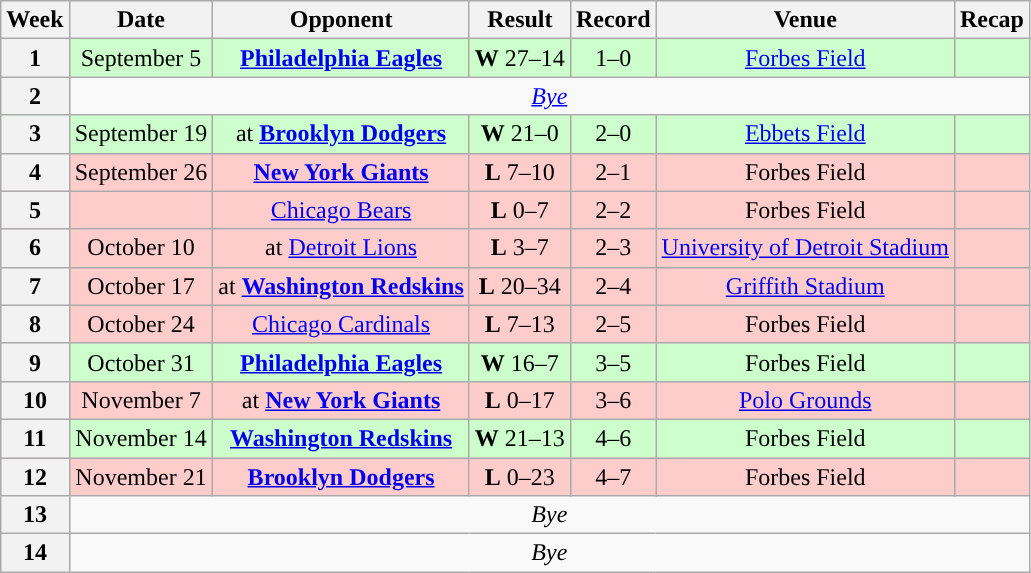<table class="wikitable" style="text-align:center">
<tr>
<th>Week</th>
<th>Date</th>
<th>Opponent</th>
<th>Result</th>
<th>Record</th>
<th>Venue</th>
<th>Recap</th>
</tr>
<tr style="background:#cfc">
<th>1</th>
<td>September 5</td>
<td><strong><a href='#'>Philadelphia Eagles</a></strong></td>
<td><strong>W</strong> 27–14</td>
<td>1–0</td>
<td><a href='#'>Forbes Field</a></td>
<td></td>
</tr>
<tr>
<th>2</th>
<td colspan="6"><em><a href='#'>Bye</a></em></td>
</tr>
<tr style="background:#cfc">
<th>3</th>
<td>September 19</td>
<td>at <strong><a href='#'>Brooklyn Dodgers</a></strong></td>
<td><strong>W</strong> 21–0</td>
<td>2–0</td>
<td><a href='#'>Ebbets Field</a></td>
<td></td>
</tr>
<tr style="background:#fcc">
<th>4</th>
<td>September 26</td>
<td><strong><a href='#'>New York Giants</a></strong></td>
<td><strong>L</strong> 7–10</td>
<td>2–1</td>
<td>Forbes Field</td>
<td></td>
</tr>
<tr style="background:#fcc">
<th>5</th>
<td></td>
<td><a href='#'>Chicago Bears</a></td>
<td><strong>L</strong> 0–7</td>
<td>2–2</td>
<td>Forbes Field</td>
<td></td>
</tr>
<tr style="background:#fcc">
<th>6</th>
<td>October 10</td>
<td>at <a href='#'>Detroit Lions</a></td>
<td><strong>L</strong> 3–7</td>
<td>2–3</td>
<td><a href='#'>University of Detroit Stadium</a></td>
<td></td>
</tr>
<tr style="background:#fcc">
<th>7</th>
<td>October 17</td>
<td>at <strong><a href='#'>Washington Redskins</a></strong></td>
<td><strong>L</strong> 20–34</td>
<td>2–4</td>
<td><a href='#'>Griffith Stadium</a></td>
<td></td>
</tr>
<tr style="background:#fcc">
<th>8</th>
<td>October 24</td>
<td><a href='#'>Chicago Cardinals</a></td>
<td><strong>L</strong> 7–13</td>
<td>2–5</td>
<td>Forbes Field</td>
<td></td>
</tr>
<tr style="background:#cfc">
<th>9</th>
<td>October 31</td>
<td><strong><a href='#'>Philadelphia Eagles</a></strong></td>
<td><strong>W</strong> 16–7</td>
<td>3–5</td>
<td>Forbes Field</td>
<td></td>
</tr>
<tr style="background:#fcc">
<th>10</th>
<td>November 7</td>
<td>at <strong><a href='#'>New York Giants</a></strong></td>
<td><strong>L</strong> 0–17</td>
<td>3–6</td>
<td><a href='#'>Polo Grounds</a></td>
<td></td>
</tr>
<tr style="background:#cfc">
<th>11</th>
<td>November 14</td>
<td><strong><a href='#'>Washington Redskins</a></strong></td>
<td><strong>W</strong> 21–13</td>
<td>4–6</td>
<td>Forbes Field</td>
<td></td>
</tr>
<tr style="background:#fcc">
<th>12</th>
<td>November 21</td>
<td><strong><a href='#'>Brooklyn Dodgers</a></strong></td>
<td><strong>L</strong> 0–23</td>
<td>4–7</td>
<td>Forbes Field</td>
<td></td>
</tr>
<tr>
<th>13</th>
<td colspan="6"><em>Bye</em></td>
</tr>
<tr>
<th>14</th>
<td colspan="6"><em>Bye</em></td>
</tr>
</table>
